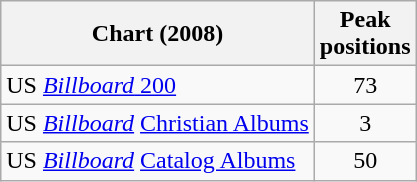<table class="wikitable">
<tr>
<th>Chart (2008)</th>
<th>Peak<br>positions</th>
</tr>
<tr>
<td>US <a href='#'><em>Billboard</em> 200</a></td>
<td align="center">73</td>
</tr>
<tr>
<td>US <em><a href='#'>Billboard</a></em> <a href='#'>Christian Albums</a></td>
<td align="center">3</td>
</tr>
<tr>
<td>US <em><a href='#'>Billboard</a></em> <a href='#'>Catalog Albums</a></td>
<td align="center">50</td>
</tr>
</table>
